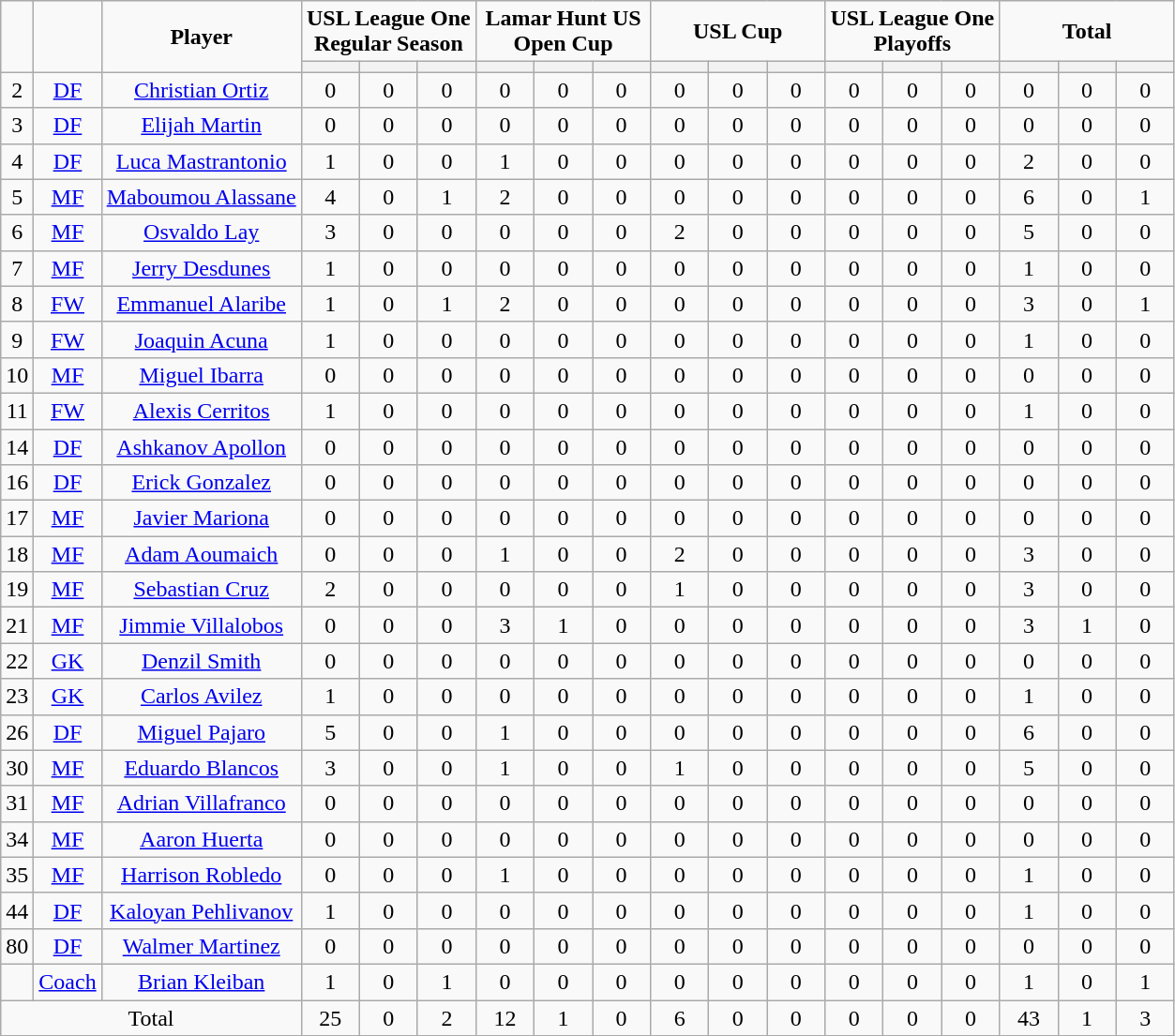<table class="wikitable" style="text-align:center;">
<tr>
<td rowspan="2" !width=15><strong></strong></td>
<td rowspan="2" !width=15><strong></strong></td>
<td rowspan="2" !width=120><strong>Player</strong></td>
<td colspan="3"><strong>USL League One Regular Season</strong></td>
<td colspan="3"><strong>Lamar Hunt US Open Cup</strong></td>
<td colspan="3"><strong>USL Cup</strong></td>
<td colspan="3"><strong>USL League One Playoffs</strong></td>
<td colspan="3"><strong>Total</strong></td>
</tr>
<tr>
<th width=34; background:#fe9;></th>
<th width=34; background:#fe9;></th>
<th width=34; background:#ff8888;></th>
<th width=34; background:#fe9;></th>
<th width=34; background:#fe9;></th>
<th width=34; background:#ff8888;></th>
<th width=34; background:#fe9;></th>
<th width=34; background:#fe9;></th>
<th width=34; background:#ff8888;></th>
<th width=34; background:#fe9;></th>
<th width=34; background:#fe9;></th>
<th width=34; background:#ff8888;></th>
<th width=34; background:#fe9;></th>
<th width=34; background:#fe9;></th>
<th width=34; background:#ff8888;></th>
</tr>
<tr>
<td>2</td>
<td><a href='#'>DF</a></td>
<td> <a href='#'> Christian Ortiz</a></td>
<td>0</td>
<td>0</td>
<td>0</td>
<td>0</td>
<td>0</td>
<td>0</td>
<td>0</td>
<td>0</td>
<td>0</td>
<td>0</td>
<td>0</td>
<td 0>0</td>
<td>0</td>
<td>0</td>
<td 0>0</td>
</tr>
<tr>
<td>3</td>
<td><a href='#'>DF</a></td>
<td> <a href='#'>Elijah Martin</a></td>
<td>0</td>
<td>0</td>
<td>0</td>
<td>0</td>
<td>0</td>
<td>0</td>
<td>0</td>
<td>0</td>
<td>0</td>
<td>0</td>
<td>0</td>
<td 0>0</td>
<td>0</td>
<td>0</td>
<td 0>0</td>
</tr>
<tr>
<td>4</td>
<td><a href='#'>DF</a></td>
<td> <a href='#'>Luca Mastrantonio</a></td>
<td>1</td>
<td>0</td>
<td>0</td>
<td>1</td>
<td>0</td>
<td>0</td>
<td>0</td>
<td>0</td>
<td>0</td>
<td>0</td>
<td>0</td>
<td 0>0</td>
<td>2</td>
<td>0</td>
<td 0>0</td>
</tr>
<tr>
<td>5</td>
<td><a href='#'>MF</a></td>
<td> <a href='#'>Maboumou Alassane</a></td>
<td>4</td>
<td>0</td>
<td>1</td>
<td>2</td>
<td>0</td>
<td>0</td>
<td>0</td>
<td>0</td>
<td>0</td>
<td>0</td>
<td>0</td>
<td 0>0</td>
<td>6</td>
<td>0</td>
<td 0>1</td>
</tr>
<tr>
<td>6</td>
<td><a href='#'>MF</a></td>
<td> <a href='#'>Osvaldo Lay</a></td>
<td>3</td>
<td>0</td>
<td>0</td>
<td>0</td>
<td>0</td>
<td>0</td>
<td>2</td>
<td>0</td>
<td>0</td>
<td>0</td>
<td>0</td>
<td 0>0</td>
<td>5</td>
<td>0</td>
<td 0>0</td>
</tr>
<tr>
<td>7</td>
<td><a href='#'>MF</a></td>
<td> <a href='#'>Jerry Desdunes</a></td>
<td>1</td>
<td>0</td>
<td>0</td>
<td>0</td>
<td>0</td>
<td>0</td>
<td>0</td>
<td>0</td>
<td>0</td>
<td>0</td>
<td>0</td>
<td 0>0</td>
<td>1</td>
<td>0</td>
<td 0>0</td>
</tr>
<tr>
<td>8</td>
<td><a href='#'>FW</a></td>
<td> <a href='#'>Emmanuel Alaribe</a></td>
<td>1</td>
<td>0</td>
<td>1</td>
<td>2</td>
<td>0</td>
<td>0</td>
<td>0</td>
<td>0</td>
<td>0</td>
<td>0</td>
<td>0</td>
<td 0>0</td>
<td>3</td>
<td>0</td>
<td 0>1</td>
</tr>
<tr>
<td>9</td>
<td><a href='#'>FW</a></td>
<td> <a href='#'>Joaquin Acuna</a></td>
<td>1</td>
<td>0</td>
<td>0</td>
<td>0</td>
<td>0</td>
<td>0</td>
<td>0</td>
<td>0</td>
<td>0</td>
<td>0</td>
<td>0</td>
<td 0>0</td>
<td>1</td>
<td>0</td>
<td 0>0</td>
</tr>
<tr>
<td>10</td>
<td><a href='#'>MF</a></td>
<td> <a href='#'>Miguel Ibarra</a></td>
<td>0</td>
<td>0</td>
<td>0</td>
<td>0</td>
<td>0</td>
<td>0</td>
<td>0</td>
<td>0</td>
<td>0</td>
<td>0</td>
<td>0</td>
<td 0>0</td>
<td>0</td>
<td>0</td>
<td 0>0</td>
</tr>
<tr>
<td>11</td>
<td><a href='#'>FW</a></td>
<td> <a href='#'>Alexis Cerritos</a></td>
<td>1</td>
<td>0</td>
<td>0</td>
<td>0</td>
<td>0</td>
<td>0</td>
<td>0</td>
<td>0</td>
<td>0</td>
<td>0</td>
<td>0</td>
<td 0>0</td>
<td>1</td>
<td>0</td>
<td 0>0</td>
</tr>
<tr>
<td>14</td>
<td><a href='#'>DF</a></td>
<td> <a href='#'>Ashkanov Apollon</a></td>
<td>0</td>
<td>0</td>
<td>0</td>
<td>0</td>
<td>0</td>
<td>0</td>
<td>0</td>
<td>0</td>
<td>0</td>
<td>0</td>
<td>0</td>
<td 0>0</td>
<td>0</td>
<td>0</td>
<td 0>0</td>
</tr>
<tr>
<td>16</td>
<td><a href='#'>DF</a></td>
<td> <a href='#'>Erick Gonzalez</a></td>
<td>0</td>
<td>0</td>
<td>0</td>
<td>0</td>
<td>0</td>
<td>0</td>
<td>0</td>
<td>0</td>
<td>0</td>
<td>0</td>
<td>0</td>
<td 0>0</td>
<td>0</td>
<td>0</td>
<td 0>0</td>
</tr>
<tr>
<td>17</td>
<td><a href='#'>MF</a></td>
<td> <a href='#'>Javier Mariona</a></td>
<td>0</td>
<td>0</td>
<td>0</td>
<td>0</td>
<td>0</td>
<td>0</td>
<td>0</td>
<td>0</td>
<td>0</td>
<td>0</td>
<td>0</td>
<td 0>0</td>
<td>0</td>
<td>0</td>
<td 0>0</td>
</tr>
<tr>
<td>18</td>
<td><a href='#'>MF</a></td>
<td> <a href='#'>Adam Aoumaich</a></td>
<td>0</td>
<td>0</td>
<td>0</td>
<td>1</td>
<td>0</td>
<td>0</td>
<td>2</td>
<td>0</td>
<td>0</td>
<td>0</td>
<td>0</td>
<td 0>0</td>
<td>3</td>
<td>0</td>
<td 0>0</td>
</tr>
<tr>
<td>19</td>
<td><a href='#'>MF</a></td>
<td> <a href='#'>Sebastian Cruz</a></td>
<td>2</td>
<td>0</td>
<td>0</td>
<td>0</td>
<td>0</td>
<td>0</td>
<td>1</td>
<td>0</td>
<td>0</td>
<td>0</td>
<td>0</td>
<td 0>0</td>
<td>3</td>
<td>0</td>
<td 0>0</td>
</tr>
<tr>
<td>21</td>
<td><a href='#'>MF</a></td>
<td> <a href='#'>Jimmie Villalobos</a></td>
<td>0</td>
<td>0</td>
<td>0</td>
<td>3</td>
<td>1</td>
<td>0</td>
<td>0</td>
<td>0</td>
<td>0</td>
<td>0</td>
<td>0</td>
<td 0>0</td>
<td>3</td>
<td>1</td>
<td 0>0</td>
</tr>
<tr>
<td>22</td>
<td><a href='#'>GK</a></td>
<td> <a href='#'>Denzil Smith</a></td>
<td>0</td>
<td>0</td>
<td>0</td>
<td>0</td>
<td>0</td>
<td>0</td>
<td>0</td>
<td>0</td>
<td>0</td>
<td>0</td>
<td>0</td>
<td 0>0</td>
<td>0</td>
<td>0</td>
<td 0>0</td>
</tr>
<tr>
<td>23</td>
<td><a href='#'>GK</a></td>
<td> <a href='#'>Carlos Avilez</a></td>
<td>1</td>
<td>0</td>
<td>0</td>
<td>0</td>
<td>0</td>
<td>0</td>
<td>0</td>
<td>0</td>
<td>0</td>
<td>0</td>
<td>0</td>
<td 0>0</td>
<td>1</td>
<td>0</td>
<td 0>0</td>
</tr>
<tr>
<td>26</td>
<td><a href='#'>DF</a></td>
<td> <a href='#'>Miguel Pajaro</a></td>
<td>5</td>
<td>0</td>
<td>0</td>
<td>1</td>
<td>0</td>
<td>0</td>
<td>0</td>
<td>0</td>
<td>0</td>
<td>0</td>
<td>0</td>
<td 0>0</td>
<td>6</td>
<td>0</td>
<td 0>0</td>
</tr>
<tr>
<td>30</td>
<td><a href='#'>MF</a></td>
<td> <a href='#'>Eduardo Blancos</a></td>
<td>3</td>
<td>0</td>
<td>0</td>
<td>1</td>
<td>0</td>
<td>0</td>
<td>1</td>
<td>0</td>
<td>0</td>
<td>0</td>
<td>0</td>
<td 0>0</td>
<td>5</td>
<td>0</td>
<td 0>0</td>
</tr>
<tr>
<td>31</td>
<td><a href='#'>MF</a></td>
<td> <a href='#'>Adrian Villafranco</a></td>
<td>0</td>
<td>0</td>
<td>0</td>
<td>0</td>
<td>0</td>
<td>0</td>
<td>0</td>
<td>0</td>
<td>0</td>
<td>0</td>
<td>0</td>
<td 0>0</td>
<td>0</td>
<td>0</td>
<td 0>0</td>
</tr>
<tr>
<td>34</td>
<td><a href='#'>MF</a></td>
<td> <a href='#'>Aaron Huerta</a></td>
<td>0</td>
<td>0</td>
<td>0</td>
<td>0</td>
<td>0</td>
<td>0</td>
<td>0</td>
<td>0</td>
<td>0</td>
<td>0</td>
<td>0</td>
<td 0>0</td>
<td>0</td>
<td>0</td>
<td 0>0</td>
</tr>
<tr>
<td>35</td>
<td><a href='#'>MF</a></td>
<td> <a href='#'>Harrison Robledo</a></td>
<td>0</td>
<td>0</td>
<td>0</td>
<td>1</td>
<td>0</td>
<td>0</td>
<td>0</td>
<td>0</td>
<td>0</td>
<td>0</td>
<td>0</td>
<td 0>0</td>
<td>1</td>
<td>0</td>
<td 0>0</td>
</tr>
<tr>
<td>44</td>
<td><a href='#'>DF</a></td>
<td> <a href='#'>Kaloyan Pehlivanov</a></td>
<td>1</td>
<td>0</td>
<td>0</td>
<td>0</td>
<td>0</td>
<td>0</td>
<td>0</td>
<td>0</td>
<td>0</td>
<td>0</td>
<td>0</td>
<td 0>0</td>
<td>1</td>
<td>0</td>
<td 0>0</td>
</tr>
<tr>
<td>80</td>
<td><a href='#'>DF</a></td>
<td> <a href='#'>Walmer Martinez</a></td>
<td>0</td>
<td>0</td>
<td>0</td>
<td>0</td>
<td>0</td>
<td>0</td>
<td>0</td>
<td>0</td>
<td>0</td>
<td>0</td>
<td>0</td>
<td 0>0</td>
<td>0</td>
<td>0</td>
<td 0>0</td>
</tr>
<tr>
<td></td>
<td><a href='#'>Coach</a></td>
<td> <a href='#'>Brian Kleiban</a></td>
<td>1</td>
<td>0</td>
<td>1</td>
<td>0</td>
<td>0</td>
<td>0</td>
<td>0</td>
<td>0</td>
<td>0</td>
<td>0</td>
<td>0</td>
<td 0>0</td>
<td>1</td>
<td>0</td>
<td 0>1</td>
</tr>
<tr>
<td colspan="3">Total</td>
<td>25</td>
<td>0</td>
<td>2</td>
<td>12</td>
<td>1</td>
<td>0</td>
<td>6</td>
<td>0</td>
<td>0</td>
<td>0</td>
<td>0</td>
<td 0>0</td>
<td>43</td>
<td>1</td>
<td 0>3</td>
</tr>
</table>
